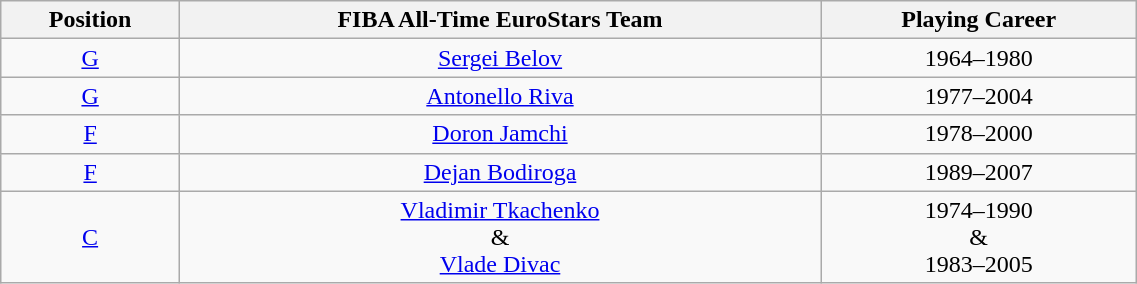<table class="wikitable sortable" style="text-align:center; width: 60%">
<tr>
<th>Position</th>
<th>FIBA All-Time EuroStars Team</th>
<th>Playing Career</th>
</tr>
<tr>
<td><a href='#'>G</a></td>
<td> <a href='#'>Sergei Belov</a></td>
<td>1964–1980</td>
</tr>
<tr>
<td><a href='#'>G</a></td>
<td> <a href='#'>Antonello Riva</a></td>
<td>1977–2004</td>
</tr>
<tr>
<td><a href='#'>F</a></td>
<td> <a href='#'>Doron Jamchi</a></td>
<td>1978–2000</td>
</tr>
<tr>
<td><a href='#'>F</a></td>
<td> <a href='#'>Dejan Bodiroga</a></td>
<td>1989–2007</td>
</tr>
<tr>
<td><a href='#'>C</a></td>
<td> <a href='#'>Vladimir Tkachenko</a> <br> & <br>  <a href='#'>Vlade Divac</a></td>
<td>1974–1990 <br> & <br> 1983–2005</td>
</tr>
</table>
